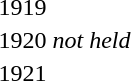<table>
<tr>
<td>1919</td>
<td></td>
<td></td>
<td></td>
</tr>
<tr>
<td>1920</td>
<td colspan="3" style="text-align:center;"><em>not held</em></td>
</tr>
<tr>
<td>1921</td>
<td></td>
<td></td>
<td></td>
</tr>
</table>
